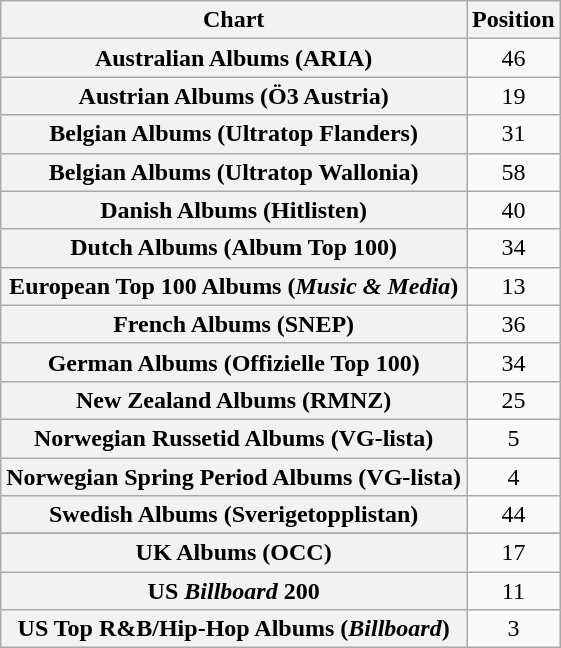<table class="wikitable sortable plainrowheaders" style="text-align:center">
<tr>
<th scope="col">Chart</th>
<th scope="col">Position</th>
</tr>
<tr>
<th scope="row">Australian Albums (ARIA)</th>
<td>46</td>
</tr>
<tr>
<th scope="row">Austrian Albums (Ö3 Austria)</th>
<td>19</td>
</tr>
<tr>
<th scope="row">Belgian Albums (Ultratop Flanders)</th>
<td>31</td>
</tr>
<tr>
<th scope="row">Belgian Albums (Ultratop Wallonia)</th>
<td>58</td>
</tr>
<tr>
<th scope="row">Danish Albums (Hitlisten)</th>
<td>40</td>
</tr>
<tr>
<th scope="row">Dutch Albums (Album Top 100)</th>
<td>34</td>
</tr>
<tr>
<th scope="row">European Top 100 Albums (<em>Music & Media</em>)</th>
<td>13</td>
</tr>
<tr>
<th scope="row">French Albums (SNEP)</th>
<td>36</td>
</tr>
<tr>
<th scope="row">German Albums (Offizielle Top 100)</th>
<td>34</td>
</tr>
<tr>
<th scope="row">New Zealand Albums (RMNZ)</th>
<td>25</td>
</tr>
<tr>
<th scope="row">Norwegian Russetid Albums (VG-lista)</th>
<td>5</td>
</tr>
<tr>
<th scope="row">Norwegian Spring Period Albums (VG-lista)</th>
<td>4</td>
</tr>
<tr>
<th scope="row">Swedish Albums (Sverigetopplistan)</th>
<td>44</td>
</tr>
<tr>
</tr>
<tr>
<th scope="row">UK Albums (OCC)</th>
<td>17</td>
</tr>
<tr>
<th scope="row">US <em>Billboard</em> 200</th>
<td>11</td>
</tr>
<tr>
<th scope="row">US Top R&B/Hip-Hop Albums (<em>Billboard</em>)</th>
<td>3</td>
</tr>
</table>
